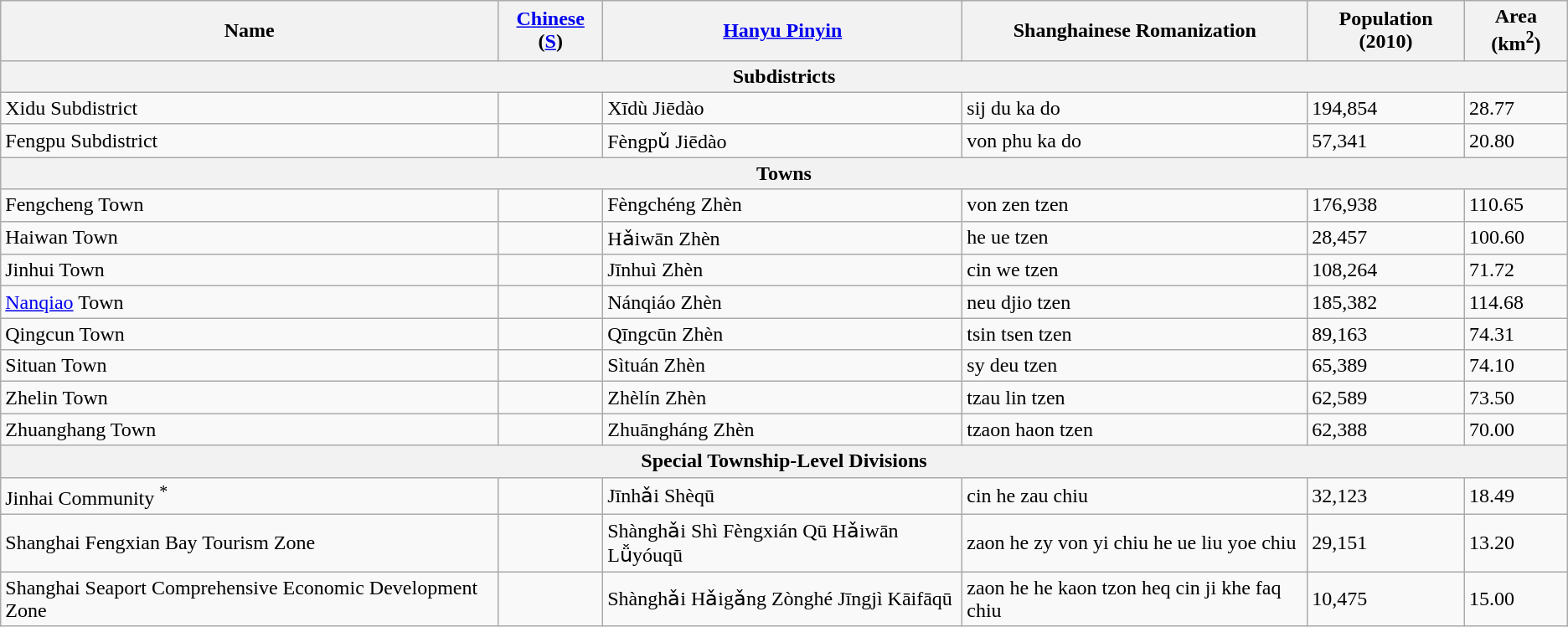<table class="wikitable">
<tr>
<th>Name</th>
<th><a href='#'>Chinese</a> (<a href='#'>S</a>)</th>
<th><a href='#'>Hanyu Pinyin</a></th>
<th>Shanghainese Romanization</th>
<th>Population (2010)</th>
<th>Area (km<sup>2</sup>)</th>
</tr>
<tr>
<th colspan="6">Subdistricts</th>
</tr>
<tr>
<td>Xidu Subdistrict</td>
<td></td>
<td>Xīdù Jiēdào</td>
<td>sij du ka do</td>
<td>194,854</td>
<td>28.77</td>
</tr>
<tr>
<td>Fengpu Subdistrict</td>
<td></td>
<td>Fèngpǔ Jiēdào</td>
<td>von phu ka do</td>
<td>57,341</td>
<td>20.80</td>
</tr>
<tr>
<th colspan="6">Towns</th>
</tr>
<tr>
<td>Fengcheng Town</td>
<td></td>
<td>Fèngchéng Zhèn</td>
<td>von zen tzen</td>
<td>176,938</td>
<td>110.65</td>
</tr>
<tr>
<td>Haiwan Town</td>
<td></td>
<td>Hǎiwān Zhèn</td>
<td>he ue tzen</td>
<td>28,457</td>
<td>100.60</td>
</tr>
<tr>
<td>Jinhui Town</td>
<td></td>
<td>Jīnhuì Zhèn</td>
<td>cin we tzen</td>
<td>108,264</td>
<td>71.72</td>
</tr>
<tr>
<td><a href='#'>Nanqiao</a> Town</td>
<td></td>
<td>Nánqiáo Zhèn</td>
<td>neu djio tzen</td>
<td>185,382</td>
<td>114.68</td>
</tr>
<tr>
<td>Qingcun Town</td>
<td></td>
<td>Qīngcūn Zhèn</td>
<td>tsin tsen tzen</td>
<td>89,163</td>
<td>74.31</td>
</tr>
<tr>
<td>Situan Town</td>
<td></td>
<td>Sìtuán Zhèn</td>
<td>sy deu tzen</td>
<td>65,389</td>
<td>74.10</td>
</tr>
<tr>
<td>Zhelin Town</td>
<td></td>
<td>Zhèlín Zhèn</td>
<td>tzau lin tzen</td>
<td>62,589</td>
<td>73.50</td>
</tr>
<tr>
<td>Zhuanghang Town</td>
<td></td>
<td>Zhuāngháng Zhèn</td>
<td>tzaon haon tzen</td>
<td>62,388</td>
<td>70.00</td>
</tr>
<tr>
<th colspan="6">Special Township-Level Divisions</th>
</tr>
<tr>
<td>Jinhai Community <sup>*</sup></td>
<td></td>
<td>Jīnhǎi Shèqū</td>
<td>cin he zau chiu</td>
<td>32,123</td>
<td>18.49</td>
</tr>
<tr>
<td>Shanghai Fengxian Bay Tourism Zone</td>
<td></td>
<td>Shànghǎi Shì Fèngxián Qū Hǎiwān Lǚyóuqū</td>
<td>zaon he zy von yi chiu he ue liu yoe chiu</td>
<td>29,151</td>
<td>13.20</td>
</tr>
<tr>
<td>Shanghai Seaport Comprehensive Economic Development Zone</td>
<td></td>
<td>Shànghǎi Hǎigǎng Zònghé Jīngjì Kāifāqū</td>
<td>zaon he he kaon tzon heq cin ji khe faq chiu</td>
<td>10,475</td>
<td>15.00</td>
</tr>
</table>
